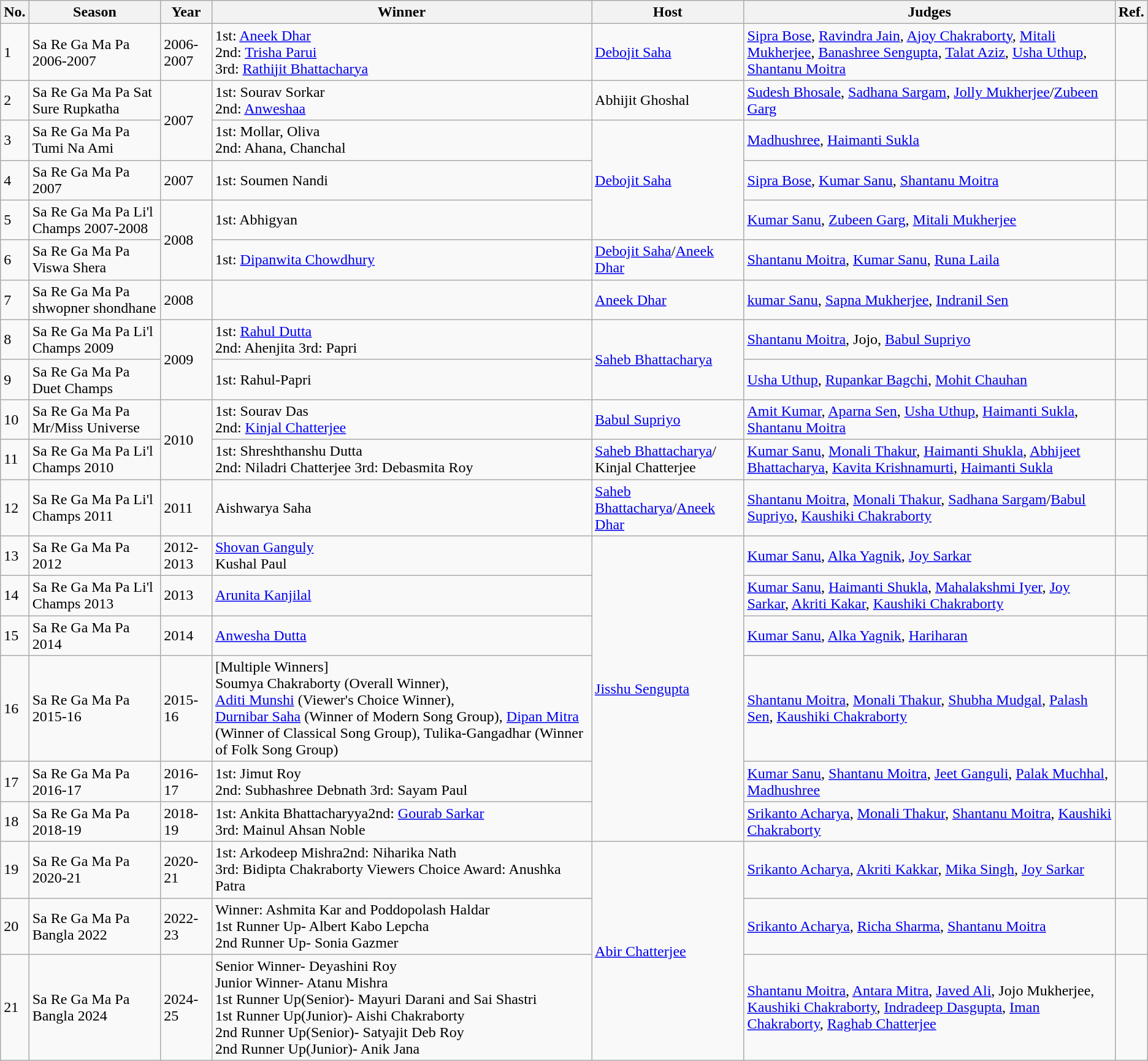<table class="wikitable">
<tr>
<th>No.</th>
<th>Season</th>
<th>Year</th>
<th>Winner</th>
<th>Host</th>
<th>Judges</th>
<th>Ref.</th>
</tr>
<tr>
<td>1</td>
<td>Sa Re Ga Ma Pa 2006-2007</td>
<td>2006-2007</td>
<td>1st: <a href='#'>Aneek Dhar</a><br>2nd: <a href='#'>Trisha Parui</a><br>3rd: <a href='#'>Rathijit Bhattacharya</a></td>
<td><a href='#'>Debojit Saha</a></td>
<td><a href='#'>Sipra Bose</a>, <a href='#'>Ravindra Jain</a>, <a href='#'>Ajoy Chakraborty</a>, <a href='#'>Mitali Mukherjee</a>, <a href='#'>Banashree Sengupta</a>, <a href='#'>Talat Aziz</a>, <a href='#'>Usha Uthup</a>, <a href='#'>Shantanu Moitra</a></td>
<td></td>
</tr>
<tr>
<td>2</td>
<td>Sa Re Ga Ma Pa Sat Sure Rupkatha</td>
<td rowspan="2">2007</td>
<td>1st: Sourav Sorkar<br>2nd: <a href='#'>Anweshaa</a></td>
<td>Abhijit Ghoshal</td>
<td><a href='#'>Sudesh Bhosale</a>, <a href='#'>Sadhana Sargam</a>, <a href='#'>Jolly Mukherjee</a>/<a href='#'>Zubeen Garg</a></td>
<td></td>
</tr>
<tr>
<td>3</td>
<td>Sa Re Ga Ma Pa Tumi Na Ami</td>
<td>1st: Mollar, Oliva<br>2nd: Ahana, Chanchal</td>
<td rowspan="3"><a href='#'>Debojit Saha</a></td>
<td><a href='#'>Madhushree</a>, <a href='#'>Haimanti Sukla</a></td>
<td></td>
</tr>
<tr>
<td>4</td>
<td>Sa Re Ga Ma Pa 2007</td>
<td>2007</td>
<td>1st: Soumen Nandi</td>
<td><a href='#'>Sipra Bose</a>, <a href='#'>Kumar Sanu</a>, <a href='#'>Shantanu Moitra</a></td>
<td></td>
</tr>
<tr>
<td>5</td>
<td>Sa Re Ga Ma Pa Li'l Champs 2007-2008</td>
<td rowspan="2">2008</td>
<td>1st: Abhigyan</td>
<td><a href='#'>Kumar Sanu</a>, <a href='#'>Zubeen Garg</a>, <a href='#'>Mitali Mukherjee</a></td>
<td></td>
</tr>
<tr>
<td>6</td>
<td>Sa Re Ga Ma Pa Viswa Shera</td>
<td>1st: <a href='#'>Dipanwita Chowdhury</a></td>
<td><a href='#'>Debojit Saha</a>/<a href='#'>Aneek Dhar</a></td>
<td><a href='#'>Shantanu Moitra</a>, <a href='#'>Kumar Sanu</a>, <a href='#'>Runa Laila</a></td>
<td></td>
</tr>
<tr>
<td>7</td>
<td>Sa Re Ga Ma Pa shwopner shondhane<br></td>
<td>2008</td>
<td></td>
<td><a href='#'>Aneek Dhar</a></td>
<td><a href='#'>kumar Sanu</a>, <a href='#'>Sapna Mukherjee</a>, <a href='#'>Indranil Sen</a></td>
<td></td>
</tr>
<tr>
<td>8</td>
<td>Sa Re Ga Ma Pa Li'l Champs 2009</td>
<td rowspan="2">2009</td>
<td>1st: <a href='#'>Rahul Dutta</a><br>2nd: Ahenjita
3rd: Papri</td>
<td rowspan="2"><a href='#'>Saheb Bhattacharya</a></td>
<td><a href='#'>Shantanu Moitra</a>, Jojo, <a href='#'>Babul Supriyo</a></td>
<td></td>
</tr>
<tr>
<td>9</td>
<td>Sa Re Ga Ma Pa Duet Champs</td>
<td>1st: Rahul-Papri</td>
<td><a href='#'>Usha Uthup</a>, <a href='#'>Rupankar Bagchi</a>, <a href='#'>Mohit Chauhan</a></td>
<td></td>
</tr>
<tr>
<td>10</td>
<td>Sa Re Ga Ma Pa Mr/Miss Universe</td>
<td rowspan="2">2010</td>
<td>1st: Sourav Das<br>2nd: <a href='#'>Kinjal Chatterjee</a></td>
<td><a href='#'>Babul Supriyo</a></td>
<td><a href='#'>Amit Kumar</a>, <a href='#'>Aparna Sen</a>, <a href='#'>Usha Uthup</a>, <a href='#'>Haimanti Sukla</a>, <a href='#'>Shantanu Moitra</a></td>
<td></td>
</tr>
<tr>
<td>11</td>
<td>Sa Re Ga Ma Pa Li'l Champs 2010</td>
<td>1st: Shreshthanshu Dutta<br>2nd: Niladri Chatterjee
3rd: Debasmita Roy</td>
<td><a href='#'>Saheb Bhattacharya</a>/<br>Kinjal Chatterjee</td>
<td><a href='#'>Kumar Sanu</a>, <a href='#'>Monali Thakur</a>, <a href='#'>Haimanti Shukla</a>, <a href='#'>Abhijeet Bhattacharya</a>, <a href='#'>Kavita Krishnamurti</a>, <a href='#'>Haimanti Sukla</a></td>
<td></td>
</tr>
<tr>
<td>12</td>
<td>Sa Re Ga Ma Pa Li'l Champs 2011</td>
<td>2011</td>
<td>Aishwarya Saha</td>
<td><a href='#'>Saheb Bhattacharya</a>/<a href='#'>Aneek Dhar</a></td>
<td><a href='#'>Shantanu Moitra</a>, <a href='#'>Monali Thakur</a>, <a href='#'>Sadhana Sargam</a>/<a href='#'>Babul Supriyo</a>, <a href='#'>Kaushiki Chakraborty</a></td>
<td></td>
</tr>
<tr>
<td>13</td>
<td>Sa Re Ga Ma Pa 2012</td>
<td>2012-2013</td>
<td><a href='#'>Shovan Ganguly</a> <br> Kushal Paul</td>
<td rowspan="6"><a href='#'>Jisshu Sengupta</a></td>
<td><a href='#'>Kumar Sanu</a>, <a href='#'>Alka Yagnik</a>, <a href='#'>Joy Sarkar</a></td>
<td></td>
</tr>
<tr>
<td>14</td>
<td>Sa Re Ga Ma Pa Li'l Champs 2013</td>
<td>2013</td>
<td><a href='#'>Arunita Kanjilal</a></td>
<td><a href='#'>Kumar Sanu</a>, <a href='#'>Haimanti Shukla</a>, <a href='#'>Mahalakshmi Iyer</a>, <a href='#'>Joy Sarkar</a>, <a href='#'>Akriti Kakar</a>, <a href='#'>Kaushiki Chakraborty</a></td>
<td></td>
</tr>
<tr>
<td>15</td>
<td>Sa Re Ga Ma Pa 2014</td>
<td>2014</td>
<td><a href='#'>Anwesha Dutta</a></td>
<td><a href='#'>Kumar Sanu</a>, <a href='#'>Alka Yagnik</a>, <a href='#'>Hariharan</a></td>
<td></td>
</tr>
<tr>
<td>16</td>
<td>Sa Re Ga Ma Pa 2015-16</td>
<td>2015-16</td>
<td>[Multiple Winners]<br>Soumya Chakraborty (Overall Winner),<br><a href='#'>Aditi Munshi</a> (Viewer's Choice Winner),<br><a href='#'>Durnibar Saha</a> (Winner of Modern Song Group), <a href='#'>Dipan Mitra</a> (Winner of Classical Song Group), Tulika-Gangadhar (Winner of Folk Song Group)</td>
<td><a href='#'>Shantanu Moitra</a>, <a href='#'>Monali Thakur</a>, <a href='#'>Shubha Mudgal</a>, <a href='#'>Palash Sen</a>, <a href='#'>Kaushiki Chakraborty</a></td>
<td></td>
</tr>
<tr>
<td>17</td>
<td>Sa Re Ga Ma Pa 2016-17</td>
<td>2016-17</td>
<td>1st: Jimut Roy<br>2nd: Subhashree Debnath
3rd: Sayam Paul</td>
<td><a href='#'>Kumar Sanu</a>, <a href='#'>Shantanu Moitra</a>, <a href='#'>Jeet Ganguli</a>, <a href='#'>Palak Muchhal</a>, <a href='#'>Madhushree</a></td>
<td></td>
</tr>
<tr>
<td>18</td>
<td>Sa Re Ga Ma Pa 2018-19</td>
<td>2018-19</td>
<td>1st: Ankita Bhattacharyya2nd: <a href='#'>Gourab Sarkar</a><br>3rd: Mainul Ahsan Noble</td>
<td><a href='#'>Srikanto Acharya</a>, <a href='#'>Monali Thakur</a>, <a href='#'>Shantanu Moitra</a>, <a href='#'>Kaushiki Chakraborty</a></td>
<td></td>
</tr>
<tr>
<td>19</td>
<td>Sa Re Ga Ma Pa 2020-21</td>
<td>2020-21</td>
<td>1st: Arkodeep Mishra2nd: Niharika Nath<br>3rd: Bidipta Chakraborty
Viewers Choice Award: Anushka Patra</td>
<td rowspan="3"><a href='#'>Abir Chatterjee</a></td>
<td><a href='#'>Srikanto Acharya</a>, <a href='#'>Akriti Kakkar</a>, <a href='#'>Mika Singh</a>, <a href='#'>Joy Sarkar</a></td>
<td></td>
</tr>
<tr>
<td>20</td>
<td>Sa Re Ga Ma Pa Bangla 2022</td>
<td>2022-23</td>
<td>Winner: Ashmita Kar and Poddopolash Haldar<br>1st Runner Up- Albert Kabo Lepcha<br>2nd Runner Up- Sonia Gazmer</td>
<td><a href='#'>Srikanto Acharya</a>, <a href='#'>Richa Sharma</a>, <a href='#'>Shantanu Moitra</a></td>
<td></td>
</tr>
<tr>
<td>21</td>
<td>Sa Re Ga Ma Pa Bangla 2024</td>
<td>2024-25</td>
<td>Senior Winner- Deyashini Roy<br>Junior Winner- Atanu Mishra<br>1st Runner Up(Senior)- Mayuri Darani and Sai Shastri<br>1st Runner Up(Junior)- Aishi Chakraborty<br>2nd Runner Up(Senior)- Satyajit Deb Roy<br>2nd Runner Up(Junior)- Anik Jana</td>
<td><a href='#'>Shantanu Moitra</a>, <a href='#'>Antara Mitra</a>, <a href='#'>Javed Ali</a>, Jojo Mukherjee, <a href='#'>Kaushiki Chakraborty</a>, <a href='#'>Indradeep Dasgupta</a>, <a href='#'>Iman Chakraborty</a>, <a href='#'>Raghab Chatterjee</a></td>
<td></td>
</tr>
</table>
